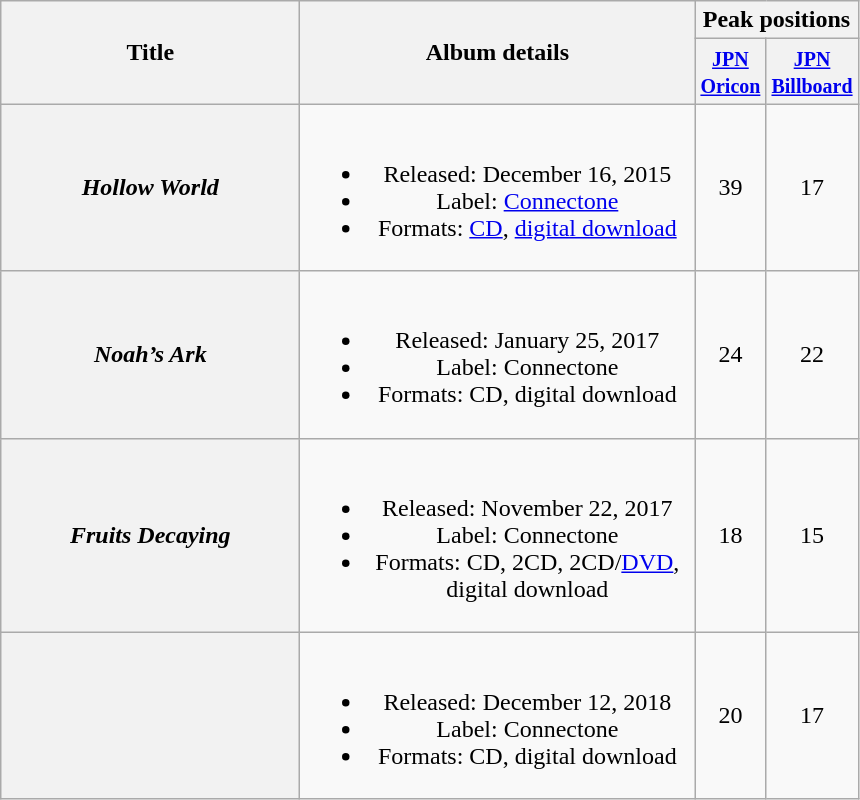<table class="wikitable plainrowheaders" style="text-align:center;">
<tr>
<th style="width:12em;" rowspan="2">Title</th>
<th style="width:16em;" rowspan="2">Album details</th>
<th colspan="2">Peak positions</th>
</tr>
<tr>
<th style="width:2.5em;"><small><a href='#'>JPN<br>Oricon</a></small><br></th>
<th style="width:2.5em;"><small><a href='#'>JPN<br>Billboard</a></small><br></th>
</tr>
<tr>
<th scope="row"><em>Hollow World</em></th>
<td><br><ul><li>Released: December 16, 2015</li><li>Label: <a href='#'>Connectone</a></li><li>Formats: <a href='#'>CD</a>, <a href='#'>digital download</a></li></ul></td>
<td>39</td>
<td>17</td>
</tr>
<tr>
<th scope="row"><em>Noah’s Ark</em></th>
<td><br><ul><li>Released: January 25, 2017</li><li>Label: Connectone</li><li>Formats: CD, digital download</li></ul></td>
<td>24</td>
<td>22</td>
</tr>
<tr>
<th scope="row"><em>Fruits Decaying</em></th>
<td><br><ul><li>Released: November 22, 2017</li><li>Label: Connectone</li><li>Formats: CD, 2CD, 2CD/<a href='#'>DVD</a>, digital download</li></ul></td>
<td>18</td>
<td>15</td>
</tr>
<tr>
<th scope="row"></th>
<td><br><ul><li>Released: December 12, 2018</li><li>Label: Connectone</li><li>Formats: CD, digital download</li></ul></td>
<td>20</td>
<td>17</td>
</tr>
</table>
